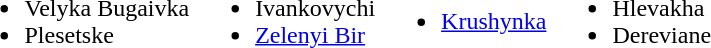<table>
<tr>
<td><br><ul><li>Velyka Bugaivka</li><li>Plesetske</li></ul></td>
<td><br><ul><li>Ivankovychi</li><li><a href='#'>Zelenyi Bir</a></li></ul></td>
<td><br><ul><li><a href='#'>Krushynka</a></li></ul></td>
<td><br><ul><li>Hlevakha</li><li>Dereviane</li></ul></td>
</tr>
</table>
